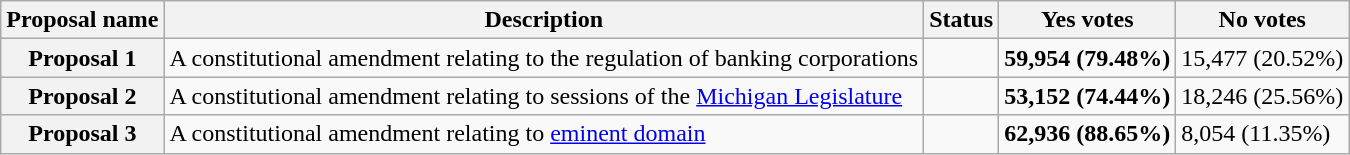<table class="wikitable sortable plainrowheaders">
<tr>
<th scope="col">Proposal name</th>
<th class="unsortable" scope="col">Description</th>
<th scope="col">Status</th>
<th scope="col">Yes votes</th>
<th scope="col">No votes</th>
</tr>
<tr>
<th scope="row">Proposal 1</th>
<td>A constitutional amendment relating to the regulation of banking corporations</td>
<td></td>
<td><strong>59,954 (79.48%)</strong></td>
<td>15,477 (20.52%)</td>
</tr>
<tr>
<th scope="row">Proposal 2</th>
<td>A constitutional amendment relating to sessions of the <a href='#'>Michigan Legislature</a></td>
<td></td>
<td><strong>53,152 (74.44%)</strong></td>
<td>18,246 (25.56%)</td>
</tr>
<tr>
<th scope="row">Proposal 3</th>
<td>A constitutional amendment relating to <a href='#'>eminent domain</a></td>
<td></td>
<td><strong>62,936 (88.65%)</strong></td>
<td>8,054 (11.35%)</td>
</tr>
</table>
